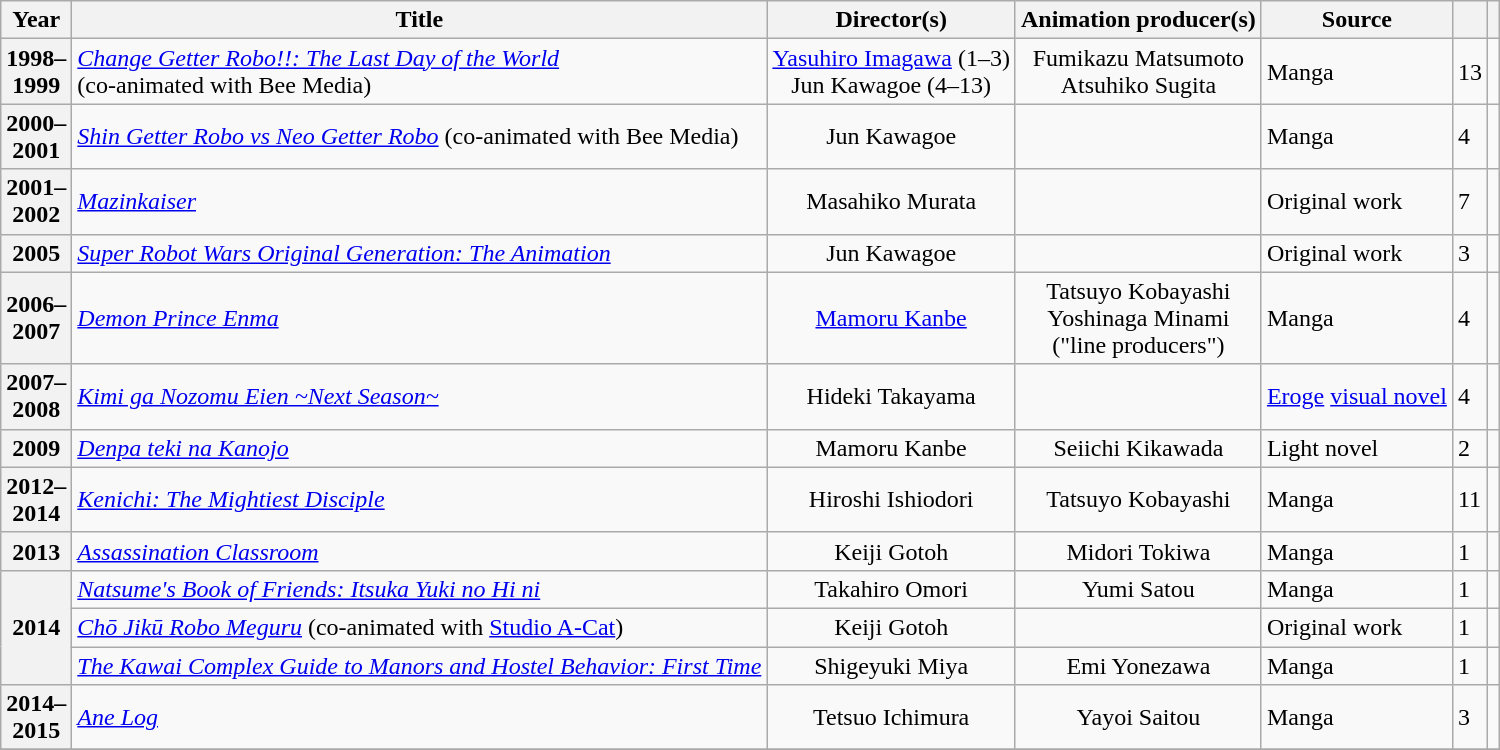<table class="wikitable sortable plainrowheaders">
<tr>
<th scope="col" class="unsortable" width=10>Year</th>
<th scope="col">Title</th>
<th scope="col">Director(s)</th>
<th scope="col">Animation producer(s)</th>
<th scope="col">Source</th>
<th scope="col"></th>
<th scope="col" class="unsortable"></th>
</tr>
<tr>
<th scope="row">1998–1999</th>
<td><em><a href='#'>Change Getter Robo!!: The Last Day of the World</a></em><br>(co-animated with Bee Media)</td>
<td style=text-align:center><a href='#'>Yasuhiro Imagawa</a> (1–3)<br>Jun Kawagoe (4–13)</td>
<td style=text-align:center>Fumikazu Matsumoto<br>Atsuhiko Sugita</td>
<td>Manga</td>
<td>13</td>
<td></td>
</tr>
<tr>
<th scope="row">2000–2001</th>
<td><em><a href='#'>Shin Getter Robo vs Neo Getter Robo</a></em> (co-animated with Bee Media)</td>
<td style=text-align:center>Jun Kawagoe</td>
<td></td>
<td>Manga</td>
<td>4</td>
<td></td>
</tr>
<tr>
<th scope="row">2001–2002</th>
<td><em><a href='#'>Mazinkaiser</a></em></td>
<td style=text-align:center>Masahiko Murata</td>
<td></td>
<td>Original work</td>
<td>7</td>
<td></td>
</tr>
<tr>
<th scope="row">2005</th>
<td><em><a href='#'>Super Robot Wars Original Generation: The Animation</a></em></td>
<td style=text-align:center>Jun Kawagoe</td>
<td></td>
<td>Original work</td>
<td>3</td>
<td></td>
</tr>
<tr>
<th scope="row">2006–2007</th>
<td><em><a href='#'>Demon Prince Enma</a></em></td>
<td style=text-align:center><a href='#'>Mamoru Kanbe</a></td>
<td style=text-align:center>Tatsuyo Kobayashi<br>Yoshinaga Minami<br>("line producers")</td>
<td>Manga</td>
<td>4</td>
<td></td>
</tr>
<tr>
<th scope="row">2007–2008</th>
<td><em><a href='#'>Kimi ga Nozomu Eien ~Next Season~</a></em></td>
<td style=text-align:center>Hideki Takayama</td>
<td></td>
<td><a href='#'>Eroge</a> <a href='#'>visual novel</a></td>
<td>4</td>
<td></td>
</tr>
<tr>
<th scope="row">2009</th>
<td><em><a href='#'>Denpa teki na Kanojo</a></em></td>
<td style=text-align:center>Mamoru Kanbe</td>
<td style=text-align:center>Seiichi Kikawada</td>
<td>Light novel</td>
<td>2</td>
<td></td>
</tr>
<tr>
<th scope="row">2012–2014</th>
<td><em><a href='#'>Kenichi: The Mightiest Disciple</a></em></td>
<td style=text-align:center>Hiroshi Ishiodori</td>
<td style=text-align:center>Tatsuyo Kobayashi</td>
<td>Manga</td>
<td>11</td>
<td></td>
</tr>
<tr>
<th scope="row">2013</th>
<td><em><a href='#'>Assassination Classroom</a></em></td>
<td style=text-align:center>Keiji Gotoh</td>
<td style=text-align:center>Midori Tokiwa</td>
<td>Manga</td>
<td>1</td>
<td></td>
</tr>
<tr>
<th scope="row" rowspan="3">2014</th>
<td><em><a href='#'>Natsume's Book of Friends: Itsuka Yuki no Hi ni</a></em></td>
<td style=text-align:center>Takahiro Omori</td>
<td style=text-align:center>Yumi Satou</td>
<td>Manga</td>
<td>1</td>
<td></td>
</tr>
<tr>
<td><em><a href='#'>Chō Jikū Robo Meguru</a></em> (co-animated with <a href='#'>Studio A-Cat</a>)</td>
<td style=text-align:center>Keiji Gotoh</td>
<td></td>
<td>Original work</td>
<td>1</td>
<td></td>
</tr>
<tr>
<td><em><a href='#'>The Kawai Complex Guide to Manors and Hostel Behavior: First Time</a></em></td>
<td style=text-align:center>Shigeyuki Miya</td>
<td style=text-align:center>Emi Yonezawa</td>
<td>Manga</td>
<td>1</td>
<td></td>
</tr>
<tr>
<th scope="row">2014–2015</th>
<td><em><a href='#'>Ane Log</a></em></td>
<td style=text-align:center>Tetsuo Ichimura</td>
<td style=text-align:center>Yayoi Saitou</td>
<td>Manga</td>
<td>3</td>
<td></td>
</tr>
<tr>
</tr>
</table>
